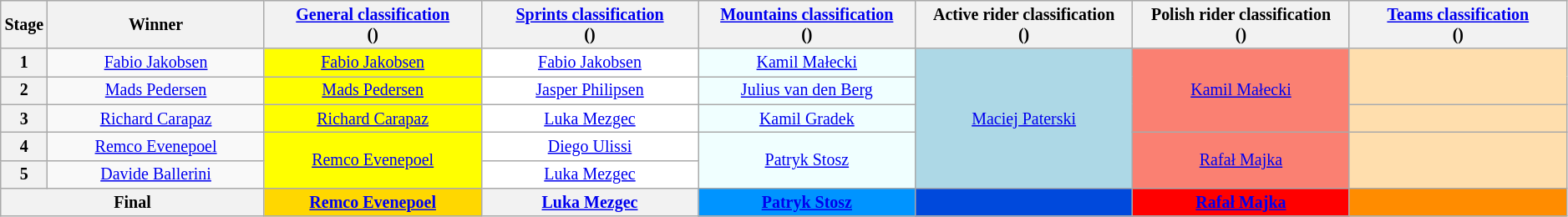<table class="wikitable" style="text-align: center; font-size:smaller;">
<tr style="background-color: #efefef;">
<th width="1%">Stage</th>
<th width="14%">Winner</th>
<th width="14%"><a href='#'>General classification</a><br>()<br></th>
<th width="14%"><a href='#'>Sprints classification</a><br>()<br></th>
<th width="14%"><a href='#'>Mountains classification</a><br>()<br></th>
<th width="14%">Active rider classification<br>()<br></th>
<th width="14%">Polish rider classification<br>()</th>
<th width="14%"><a href='#'>Teams classification</a><br>()</th>
</tr>
<tr>
<th>1</th>
<td><a href='#'>Fabio Jakobsen</a></td>
<td style="background:yellow;"><a href='#'>Fabio Jakobsen</a></td>
<td style="background:white;"><a href='#'>Fabio Jakobsen</a></td>
<td style="background:azure;"><a href='#'>Kamil Małecki</a></td>
<td rowspan="5" style="background:lightblue;"><a href='#'>Maciej Paterski</a></td>
<td rowspan="3" style="background:salmon;"><a href='#'>Kamil Małecki</a></td>
<td rowspan="2" style="background:navajowhite;"></td>
</tr>
<tr>
<th>2</th>
<td><a href='#'>Mads Pedersen</a></td>
<td style="background:yellow;"><a href='#'>Mads Pedersen</a></td>
<td style="background:white;"><a href='#'>Jasper Philipsen</a></td>
<td style="background:azure;"><a href='#'>Julius van den Berg</a></td>
</tr>
<tr>
<th>3</th>
<td><a href='#'>Richard Carapaz</a></td>
<td style="background:yellow;"><a href='#'>Richard Carapaz</a></td>
<td style="background:white;"><a href='#'>Luka Mezgec</a></td>
<td style="background:azure;"><a href='#'>Kamil Gradek</a></td>
<td style="background:navajowhite;"></td>
</tr>
<tr>
<th>4</th>
<td><a href='#'>Remco Evenepoel</a></td>
<td style="background:yellow;" rowspan="2"><a href='#'>Remco Evenepoel</a></td>
<td style="background:white;"><a href='#'>Diego Ulissi</a></td>
<td style="background:azure;" rowspan="2"><a href='#'>Patryk Stosz</a></td>
<td style="background:salmon;" rowspan="2"><a href='#'>Rafał Majka</a></td>
<td style="background:navajowhite;" rowspan="2"></td>
</tr>
<tr>
<th>5</th>
<td><a href='#'>Davide Ballerini</a></td>
<td style="background:white;"><a href='#'>Luka Mezgec</a></td>
</tr>
<tr>
<th colspan="2">Final</th>
<th style="background:gold;"><a href='#'>Remco Evenepoel</a></th>
<th style="background:offwhite;"><a href='#'>Luka Mezgec</a></th>
<th style="background:#0094FF"><a href='#'>Patryk Stosz</a></th>
<th style="background:#0049DC;"></th>
<th style="background:red;"><a href='#'>Rafał Majka</a></th>
<th style="background:#FF8C00;"></th>
</tr>
</table>
